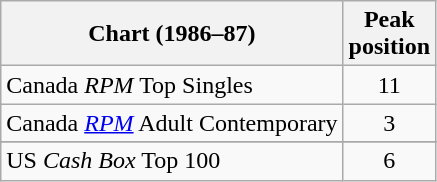<table class="wikitable sortable">
<tr>
<th>Chart (1986–87)</th>
<th>Peak<br>position</th>
</tr>
<tr>
<td>Canada <em>RPM</em> Top Singles</td>
<td style="text-align:center;">11</td>
</tr>
<tr>
<td>Canada <em><a href='#'>RPM</a></em> Adult Contemporary</td>
<td style="text-align:center;">3</td>
</tr>
<tr>
</tr>
<tr>
</tr>
<tr>
</tr>
<tr>
</tr>
<tr>
<td>US <em>Cash Box</em> Top 100</td>
<td style="text-align:center;">6</td>
</tr>
</table>
